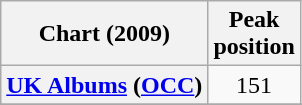<table class="wikitable sortable plainrowheaders" style="text-align:center">
<tr>
<th scope="col">Chart (2009)</th>
<th scope="col">Peak<br>position</th>
</tr>
<tr>
<th scope="row"><a href='#'>UK Albums</a> (<a href='#'>OCC</a>)</th>
<td>151</td>
</tr>
<tr>
</tr>
<tr>
</tr>
</table>
